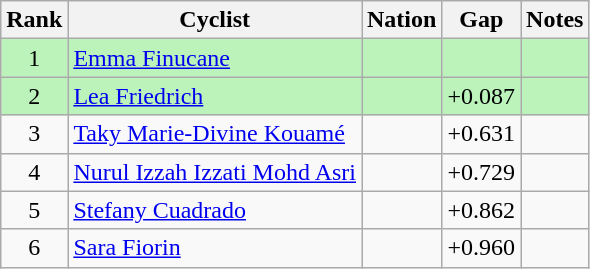<table class="wikitable" style="text-align:center">
<tr>
<th>Rank</th>
<th>Cyclist</th>
<th>Nation</th>
<th>Gap</th>
<th>Notes</th>
</tr>
<tr bgcolor=#bbf3bb>
<td>1</td>
<td align=left><a href='#'>Emma Finucane</a></td>
<td align=left></td>
<td></td>
<td></td>
</tr>
<tr bgcolor=#bbf3bb>
<td>2</td>
<td align=left><a href='#'>Lea Friedrich</a></td>
<td align=left></td>
<td>+0.087</td>
<td></td>
</tr>
<tr>
<td>3</td>
<td align=left><a href='#'>Taky Marie-Divine Kouamé</a></td>
<td align=left></td>
<td>+0.631</td>
<td></td>
</tr>
<tr>
<td>4</td>
<td align=left><a href='#'>Nurul Izzah Izzati Mohd Asri</a></td>
<td align=left></td>
<td>+0.729</td>
<td></td>
</tr>
<tr>
<td>5</td>
<td align=left><a href='#'>Stefany Cuadrado</a></td>
<td align=left></td>
<td>+0.862</td>
<td></td>
</tr>
<tr>
<td>6</td>
<td align=left><a href='#'>Sara Fiorin</a></td>
<td align=left></td>
<td>+0.960</td>
<td></td>
</tr>
</table>
